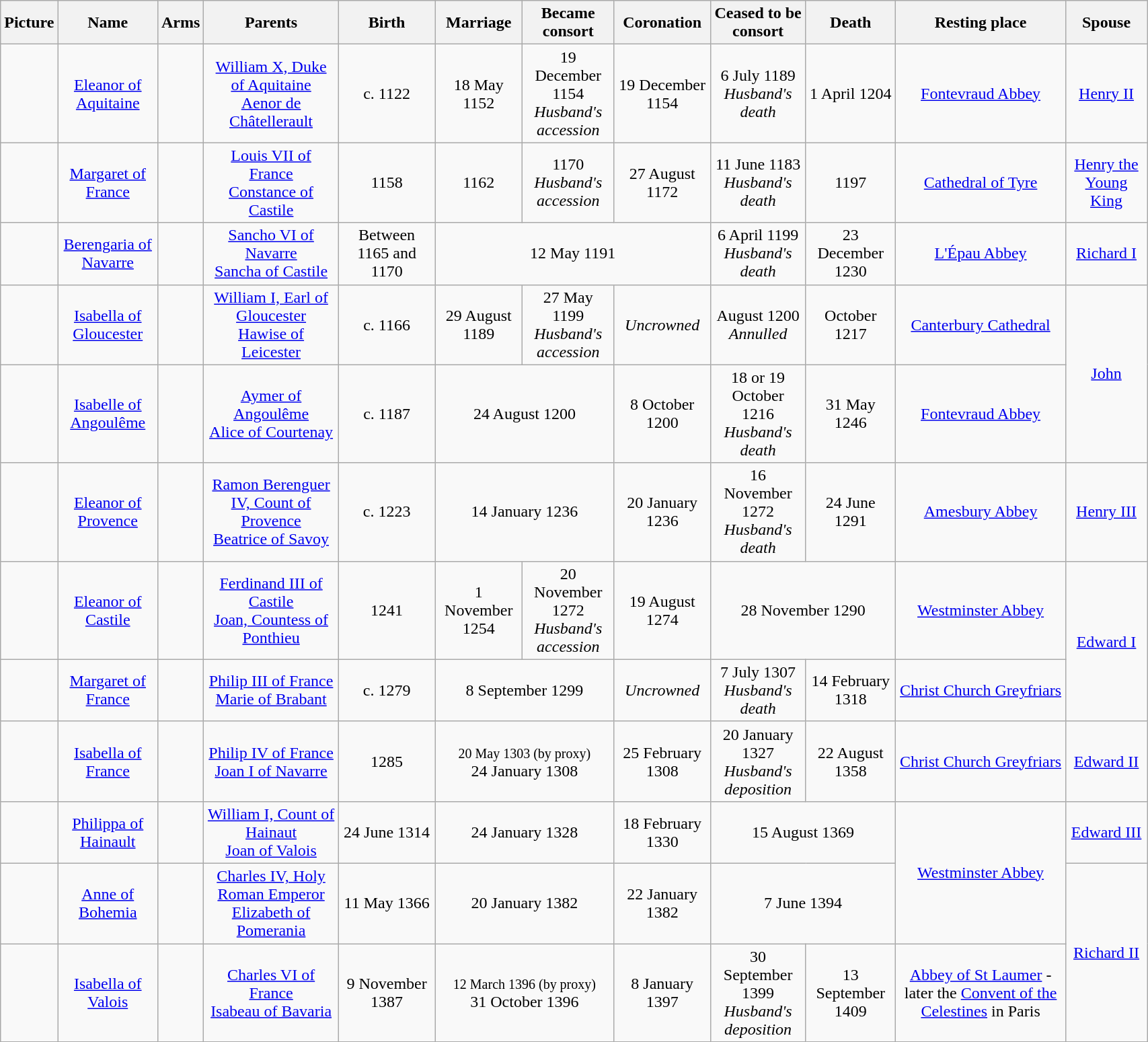<table width=90% class="wikitable" style="text-align:center;">
<tr>
<th>Picture</th>
<th>Name</th>
<th>Arms</th>
<th>Parents</th>
<th>Birth</th>
<th>Marriage</th>
<th>Became consort</th>
<th>Coronation</th>
<th>Ceased to be consort</th>
<th>Death</th>
<th>Resting place</th>
<th>Spouse</th>
</tr>
<tr>
<td></td>
<td><a href='#'>Eleanor of Aquitaine</a></td>
<td></td>
<td><a href='#'>William X, Duke of Aquitaine</a> <br> <a href='#'>Aenor de Châtellerault</a></td>
<td>c. 1122</td>
<td>18 May 1152</td>
<td>19 December 1154<br><em>Husband's accession</em></td>
<td>19 December 1154</td>
<td>6 July 1189<br><em>Husband's death</em></td>
<td>1 April 1204</td>
<td><a href='#'>Fontevraud Abbey</a></td>
<td><a href='#'>Henry II</a></td>
</tr>
<tr>
<td></td>
<td><a href='#'>Margaret of France</a></td>
<td></td>
<td><a href='#'>Louis VII of France</a> <br> <a href='#'>Constance of Castile</a></td>
<td>1158</td>
<td>1162</td>
<td>1170<br><em>Husband's accession</em></td>
<td>27 August 1172</td>
<td>11 June 1183<br><em>Husband's death</em></td>
<td>1197</td>
<td><a href='#'>Cathedral of Tyre</a></td>
<td><a href='#'>Henry the Young King</a></td>
</tr>
<tr>
<td></td>
<td><a href='#'>Berengaria of Navarre</a></td>
<td></td>
<td><a href='#'>Sancho VI of Navarre</a> <br> <a href='#'>Sancha of Castile</a></td>
<td>Between 1165 and 1170</td>
<td colspan="3">12 May 1191</td>
<td>6 April 1199<br><em>Husband's death</em></td>
<td>23 December 1230</td>
<td><a href='#'>L'Épau Abbey</a></td>
<td><a href='#'>Richard I</a></td>
</tr>
<tr>
<td></td>
<td><a href='#'>Isabella of Gloucester</a></td>
<td></td>
<td><a href='#'>William I, Earl of Gloucester</a> <br> <a href='#'>Hawise of Leicester</a></td>
<td>c. 1166</td>
<td>29 August 1189</td>
<td>27 May 1199<br><em>Husband's accession</em></td>
<td><em>Uncrowned</em></td>
<td>August 1200<br><em>Annulled</em></td>
<td>October 1217</td>
<td><a href='#'>Canterbury Cathedral</a></td>
<td 24 June 1291 rowspan="2"><a href='#'>John</a></td>
</tr>
<tr>
<td></td>
<td><a href='#'>Isabelle of Angoulême</a></td>
<td></td>
<td><a href='#'>Aymer of Angoulême</a> <br> <a href='#'>Alice of Courtenay</a></td>
<td>c. 1187</td>
<td colspan="2">24 August 1200</td>
<td>8 October 1200</td>
<td>18 or 19 October 1216<br><em>Husband's death</em></td>
<td>31 May 1246</td>
<td><a href='#'>Fontevraud Abbey</a></td>
</tr>
<tr>
<td></td>
<td><a href='#'>Eleanor of Provence</a></td>
<td></td>
<td><a href='#'>Ramon Berenguer IV, Count of Provence</a> <br> <a href='#'>Beatrice of Savoy</a></td>
<td>c. 1223</td>
<td colspan="2">14 January 1236</td>
<td>20 January 1236</td>
<td>16 November 1272<br><em>Husband's death</em></td>
<td>24 June 1291</td>
<td><a href='#'>Amesbury Abbey</a></td>
<td><a href='#'>Henry III</a></td>
</tr>
<tr>
<td></td>
<td><a href='#'>Eleanor of Castile</a></td>
<td></td>
<td><a href='#'>Ferdinand III of Castile</a> <br> <a href='#'>Joan, Countess of Ponthieu</a></td>
<td>1241</td>
<td>1 November 1254</td>
<td>20 November 1272<br><em>Husband's accession</em></td>
<td>19 August 1274</td>
<td colspan="2">28 November 1290</td>
<td><a href='#'>Westminster Abbey</a></td>
<td rowspan="2"><a href='#'>Edward I</a></td>
</tr>
<tr>
<td></td>
<td><a href='#'>Margaret of France</a></td>
<td></td>
<td><a href='#'>Philip III of France</a> <br> <a href='#'>Marie of Brabant</a><br></td>
<td>c. 1279</td>
<td align="center" colspan="2">8 September 1299</td>
<td><em>Uncrowned</em></td>
<td>7 July 1307<br><em>Husband's death</em></td>
<td>14 February 1318</td>
<td><a href='#'>Christ Church Greyfriars</a></td>
</tr>
<tr>
<td></td>
<td><a href='#'>Isabella of France</a></td>
<td></td>
<td><a href='#'>Philip IV of France</a> <br> <a href='#'>Joan I of Navarre</a></td>
<td>1285</td>
<td colspan="2"><small>20 May 1303 (by proxy)</small><br>24 January 1308</td>
<td>25 February 1308</td>
<td>20 January 1327<br><em>Husband's deposition</em></td>
<td>22 August 1358</td>
<td><a href='#'>Christ Church Greyfriars</a></td>
<td><a href='#'>Edward II</a></td>
</tr>
<tr>
<td></td>
<td><a href='#'>Philippa of Hainault</a></td>
<td></td>
<td><a href='#'>William I, Count of Hainaut</a> <br> <a href='#'>Joan of Valois</a></td>
<td>24 June 1314</td>
<td colspan="2">24 January 1328</td>
<td>18 February 1330</td>
<td colspan="2">15 August 1369</td>
<td rowspan="2"><a href='#'>Westminster Abbey</a></td>
<td><a href='#'>Edward III</a></td>
</tr>
<tr>
<td></td>
<td><a href='#'>Anne of Bohemia</a></td>
<td></td>
<td><a href='#'>Charles IV, Holy Roman Emperor</a> <br> <a href='#'>Elizabeth of Pomerania</a></td>
<td>11 May 1366</td>
<td colspan="2">20 January 1382</td>
<td>22 January 1382</td>
<td colspan="2">7 June 1394</td>
<td rowspan="2"><a href='#'>Richard II</a></td>
</tr>
<tr>
<td></td>
<td><a href='#'>Isabella of Valois</a></td>
<td></td>
<td><a href='#'>Charles VI of France</a><br> <a href='#'>Isabeau of Bavaria</a></td>
<td>9 November 1387</td>
<td colspan="2"><small>12 March 1396 (by proxy)</small><br>31 October 1396</td>
<td>8 January 1397</td>
<td>30 September 1399<br><em>Husband's deposition</em></td>
<td>13 September 1409</td>
<td><a href='#'>Abbey of St Laumer</a> - later the <a href='#'>Convent of the Celestines</a> in Paris</td>
</tr>
</table>
